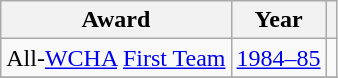<table class="wikitable">
<tr>
<th>Award</th>
<th>Year</th>
<th></th>
</tr>
<tr>
<td>All-<a href='#'>WCHA</a> <a href='#'>First Team</a></td>
<td><a href='#'>1984–85</a></td>
<td></td>
</tr>
<tr>
</tr>
</table>
